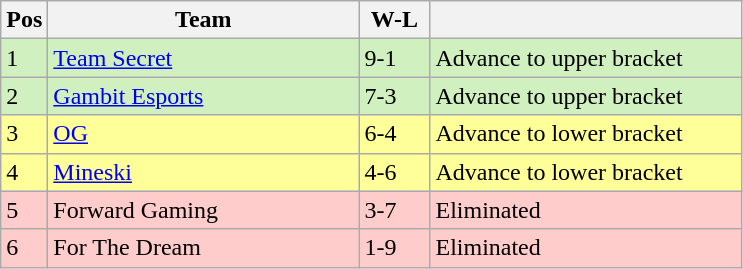<table class="wikitable">
<tr>
<th width="20px">Pos</th>
<th width="200px">Team</th>
<th width="40px">W-L</th>
<th width="200px"></th>
</tr>
<tr style="background: #D0F0C0;">
<td>1</td>
<td><a href='#'>Team Secret</a></td>
<td>9-1</td>
<td>Advance to upper bracket</td>
</tr>
<tr style="background: #D0F0C0;">
<td>2</td>
<td><a href='#'>Gambit Esports</a></td>
<td>7-3</td>
<td>Advance to upper bracket</td>
</tr>
<tr style="background: #FFFF99;">
<td>3</td>
<td><a href='#'>OG</a></td>
<td>6-4</td>
<td>Advance to lower bracket</td>
</tr>
<tr style="background: #FFFF99;">
<td>4</td>
<td><a href='#'>Mineski</a></td>
<td>4-6</td>
<td>Advance to lower bracket</td>
</tr>
<tr style="background: #FFCCCC;">
<td>5</td>
<td>Forward Gaming</td>
<td>3-7</td>
<td>Eliminated</td>
</tr>
<tr style="background: #FFCCCC;">
<td>6</td>
<td>For The Dream</td>
<td>1-9</td>
<td>Eliminated</td>
</tr>
</table>
